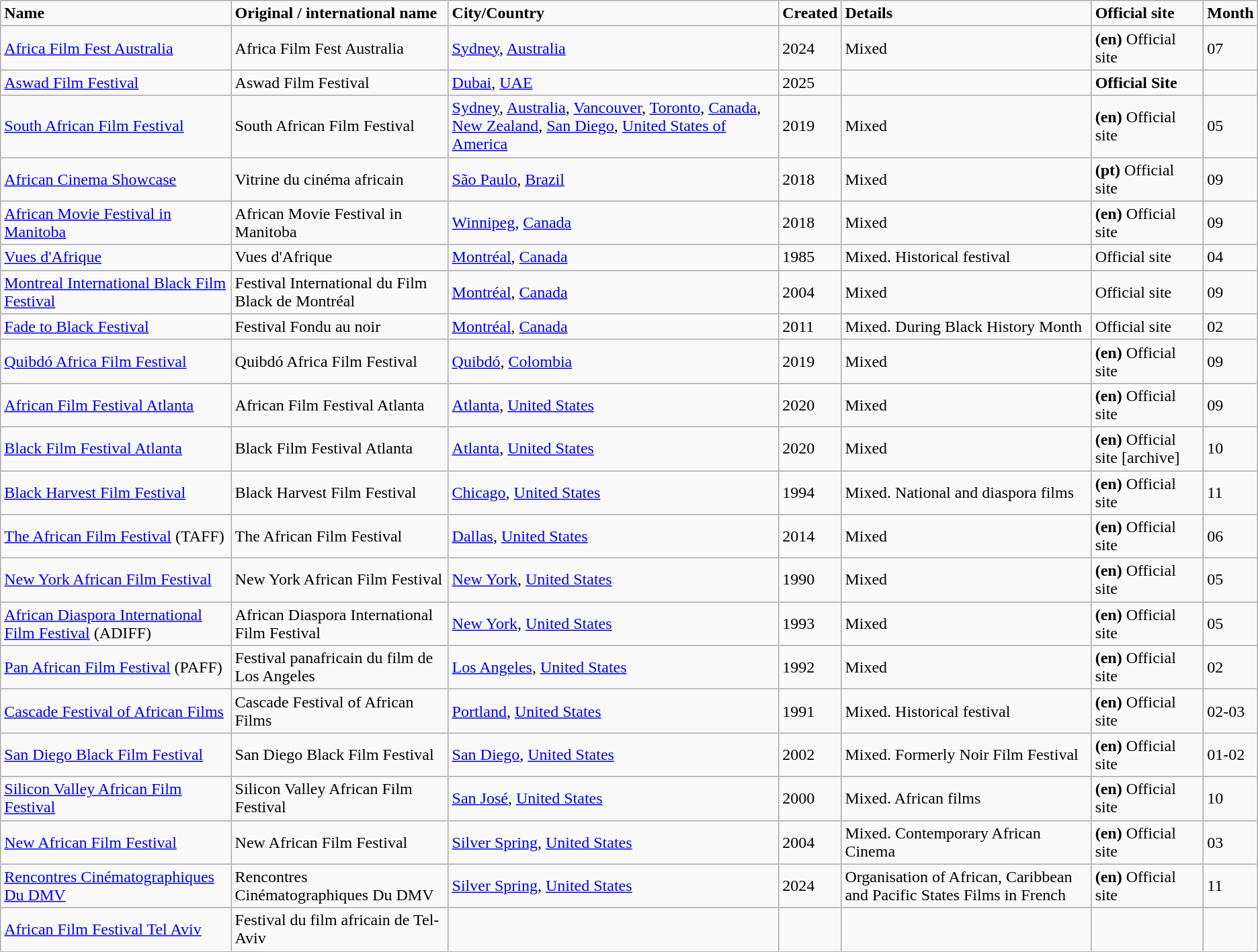<table class="wikitable">
<tr>
<td><strong>Name</strong></td>
<td><strong>Original / international name</strong></td>
<td><strong>City/Country</strong></td>
<td><strong>Created</strong></td>
<td><strong>Details</strong></td>
<td><strong>Official site</strong></td>
<td><strong>Month</strong></td>
</tr>
<tr>
<td><a href='#'>Africa Film Fest Australia</a></td>
<td>Africa Film Fest Australia</td>
<td><a href='#'>Sydney</a>, <a href='#'>Australia</a></td>
<td>2024</td>
<td>Mixed</td>
<td><strong>(en)</strong> Official site</td>
<td>07</td>
</tr>
<tr>
<td><a href='#'>Aswad Film Festival</a></td>
<td>Aswad Film Festival</td>
<td><a href='#'>Dubai</a>, <a href='#'>UAE</a></td>
<td>2025</td>
<td></td>
<td><strong>Official Site</strong></td>
<td></td>
</tr>
<tr>
<td><a href='#'>South African Film Festival</a></td>
<td>South African Film Festival</td>
<td><a href='#'>Sydney</a>, <a href='#'>Australia</a>, <a href='#'>Vancouver</a>, <a href='#'>Toronto</a>, <a href='#'>Canada</a>, <a href='#'>New Zealand</a>, <a href='#'>San Diego</a>, <a href='#'>United States of America</a></td>
<td>2019</td>
<td>Mixed</td>
<td><strong>(en)</strong> Official site</td>
<td>05</td>
</tr>
<tr>
<td><a href='#'>African Cinema Showcase</a></td>
<td>Vitrine du cinéma africain</td>
<td><a href='#'>São Paulo</a>, <a href='#'>Brazil</a></td>
<td>2018</td>
<td>Mixed</td>
<td><strong>(pt)</strong> Official site</td>
<td>09</td>
</tr>
<tr>
<td><a href='#'>African Movie Festival in Manitoba</a></td>
<td>African Movie Festival in Manitoba</td>
<td><a href='#'>Winnipeg</a>, <a href='#'>Canada</a></td>
<td>2018</td>
<td>Mixed</td>
<td><strong>(en)</strong> Official site</td>
<td>09</td>
</tr>
<tr>
<td><a href='#'>Vues d'Afrique</a></td>
<td>Vues d'Afrique</td>
<td><a href='#'>Montréal</a>, <a href='#'>Canada</a></td>
<td>1985</td>
<td>Mixed. Historical festival</td>
<td>Official site</td>
<td>04</td>
</tr>
<tr>
<td><a href='#'>Montreal International Black Film Festival</a></td>
<td>Festival International du Film Black de Montréal</td>
<td><a href='#'>Montréal</a>, <a href='#'>Canada</a></td>
<td>2004</td>
<td>Mixed</td>
<td>Official site</td>
<td>09</td>
</tr>
<tr>
<td><a href='#'>Fade to Black Festival</a></td>
<td>Festival Fondu au noir</td>
<td><a href='#'>Montréal</a>, <a href='#'>Canada</a></td>
<td>2011</td>
<td>Mixed. During Black History Month</td>
<td>Official site</td>
<td>02</td>
</tr>
<tr>
<td><a href='#'>Quibdó Africa Film Festival</a></td>
<td>Quibdó Africa Film Festival</td>
<td><a href='#'>Quibdó</a>, <a href='#'>Colombia</a></td>
<td>2019</td>
<td>Mixed</td>
<td><strong>(en)</strong> Official site</td>
<td>09</td>
</tr>
<tr>
<td><a href='#'>African Film Festival Atlanta</a></td>
<td>African Film Festival Atlanta</td>
<td><a href='#'>Atlanta</a>, <a href='#'>United States</a></td>
<td>2020</td>
<td>Mixed</td>
<td><strong>(en)</strong> Official site</td>
<td>09</td>
</tr>
<tr>
<td><a href='#'>Black Film Festival Atlanta</a></td>
<td>Black Film Festival Atlanta</td>
<td><a href='#'>Atlanta</a>, <a href='#'>United States</a></td>
<td>2020</td>
<td>Mixed</td>
<td><strong>(en)</strong> Official site [archive]</td>
<td>10</td>
</tr>
<tr>
<td><a href='#'>Black Harvest Film Festival</a></td>
<td>Black Harvest Film Festival</td>
<td><a href='#'>Chicago</a>, <a href='#'>United States</a></td>
<td>1994</td>
<td>Mixed. National and diaspora films</td>
<td><strong>(en)</strong> Official site</td>
<td>11</td>
</tr>
<tr>
<td><a href='#'>The African Film Festival</a> (TAFF)</td>
<td>The African Film Festival</td>
<td><a href='#'>Dallas</a>, <a href='#'>United States</a></td>
<td>2014</td>
<td>Mixed</td>
<td><strong>(en)</strong> Official site</td>
<td>06</td>
</tr>
<tr>
<td><a href='#'>New York African Film Festival</a></td>
<td>New York African Film Festival</td>
<td><a href='#'>New York</a>, <a href='#'>United States</a></td>
<td>1990</td>
<td>Mixed</td>
<td><strong>(en)</strong> Official site</td>
<td>05</td>
</tr>
<tr>
<td><a href='#'>African Diaspora International Film Festival</a> (ADIFF)</td>
<td>African Diaspora International Film Festival</td>
<td><a href='#'>New York</a>, <a href='#'>United States</a></td>
<td>1993</td>
<td>Mixed</td>
<td><strong>(en)</strong> Official site</td>
<td>05</td>
</tr>
<tr>
<td><a href='#'>Pan African Film Festival</a> (PAFF)</td>
<td>Festival panafricain du film de Los Angeles</td>
<td><a href='#'>Los Angeles</a>, <a href='#'>United States</a></td>
<td>1992</td>
<td>Mixed</td>
<td><strong>(en)</strong> Official site</td>
<td>02</td>
</tr>
<tr>
<td><a href='#'>Cascade Festival of African Films</a></td>
<td>Cascade Festival of African Films</td>
<td><a href='#'>Portland</a>, <a href='#'>United States</a></td>
<td>1991</td>
<td>Mixed. Historical festival</td>
<td><strong>(en)</strong> Official site</td>
<td>02-03</td>
</tr>
<tr>
<td><a href='#'>San Diego Black Film Festival</a></td>
<td>San Diego Black Film Festival</td>
<td><a href='#'>San Diego</a>, <a href='#'>United States</a></td>
<td>2002</td>
<td>Mixed. Formerly Noir Film Festival</td>
<td><strong>(en)</strong> Official site</td>
<td>01-02</td>
</tr>
<tr>
<td><a href='#'>Silicon Valley African Film Festival</a></td>
<td>Silicon Valley African Film Festival</td>
<td><a href='#'>San José</a>, <a href='#'>United States</a></td>
<td>2000</td>
<td>Mixed. African films</td>
<td><strong>(en)</strong> Official site</td>
<td>10</td>
</tr>
<tr>
<td><a href='#'>New African Film Festival</a></td>
<td>New African Film Festival</td>
<td><a href='#'>Silver Spring</a>, <a href='#'>United States</a></td>
<td>2004</td>
<td>Mixed. Contemporary African Cinema</td>
<td><strong>(en)</strong> Official site</td>
<td>03</td>
</tr>
<tr>
<td><a href='#'>Rencontres Cinématographiques Du DMV</a></td>
<td>Rencontres Cinématographiques Du DMV</td>
<td><a href='#'>Silver Spring</a>, <a href='#'>United States</a></td>
<td>2024</td>
<td>Organisation of African, Caribbean and Pacific States Films in French</td>
<td><strong>(en)</strong> Official site</td>
<td>11</td>
</tr>
<tr>
<td><a href='#'>African Film Festival Tel Aviv</a></td>
<td>Festival du film africain de Tel-Aviv</td>
<td></td>
<td></td>
<td></td>
<td></td>
<td></td>
</tr>
</table>
